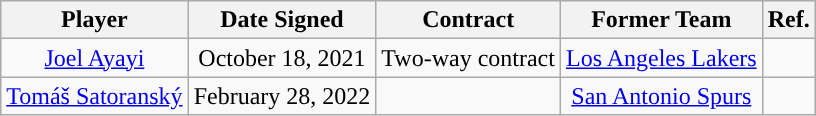<table class="wikitable sortable sortable" style="text-align: center">
<tr>
<th>Player</th>
<th>Date Signed</th>
<th>Contract</th>
<th>Former Team</th>
<th>Ref.</th>
</tr>
<tr>
<td><a href='#'>Joel Ayayi</a></td>
<td>October 18, 2021</td>
<td>Two-way contract</td>
<td><a href='#'>Los Angeles Lakers</a></td>
<td></td>
</tr>
<tr>
<td><a href='#'>Tomáš Satoranský</a></td>
<td>February 28, 2022</td>
<td></td>
<td><a href='#'>San Antonio Spurs</a></td>
<td></td>
</tr>
</table>
